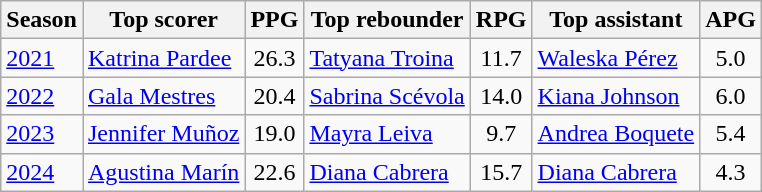<table class="wikitable">
<tr>
<th>Season</th>
<th>Top scorer</th>
<th>PPG</th>
<th>Top rebounder</th>
<th>RPG</th>
<th>Top assistant</th>
<th>APG</th>
</tr>
<tr>
<td><a href='#'>2021</a></td>
<td> <a href='#'>Katrina Pardee</a></td>
<td align="center">26.3</td>
<td> <a href='#'>Tatyana Troina</a></td>
<td align="center">11.7</td>
<td> <a href='#'>Waleska Pérez</a></td>
<td align="center">5.0</td>
</tr>
<tr>
<td><a href='#'>2022</a></td>
<td> <a href='#'>Gala Mestres</a></td>
<td align="center">20.4</td>
<td> <a href='#'>Sabrina Scévola</a></td>
<td align="center">14.0</td>
<td> <a href='#'>Kiana Johnson</a></td>
<td align="center">6.0</td>
</tr>
<tr>
<td><a href='#'>2023</a></td>
<td> <a href='#'>Jennifer Muñoz</a></td>
<td align="center">19.0</td>
<td> <a href='#'>Mayra Leiva</a></td>
<td align="center">9.7</td>
<td> <a href='#'>Andrea Boquete</a></td>
<td align="center">5.4</td>
</tr>
<tr>
<td><a href='#'>2024</a></td>
<td> <a href='#'>Agustina Marín</a></td>
<td align="center">22.6</td>
<td> <a href='#'>Diana Cabrera</a></td>
<td align="center">15.7</td>
<td> <a href='#'>Diana Cabrera</a></td>
<td align="center">4.3</td>
</tr>
</table>
